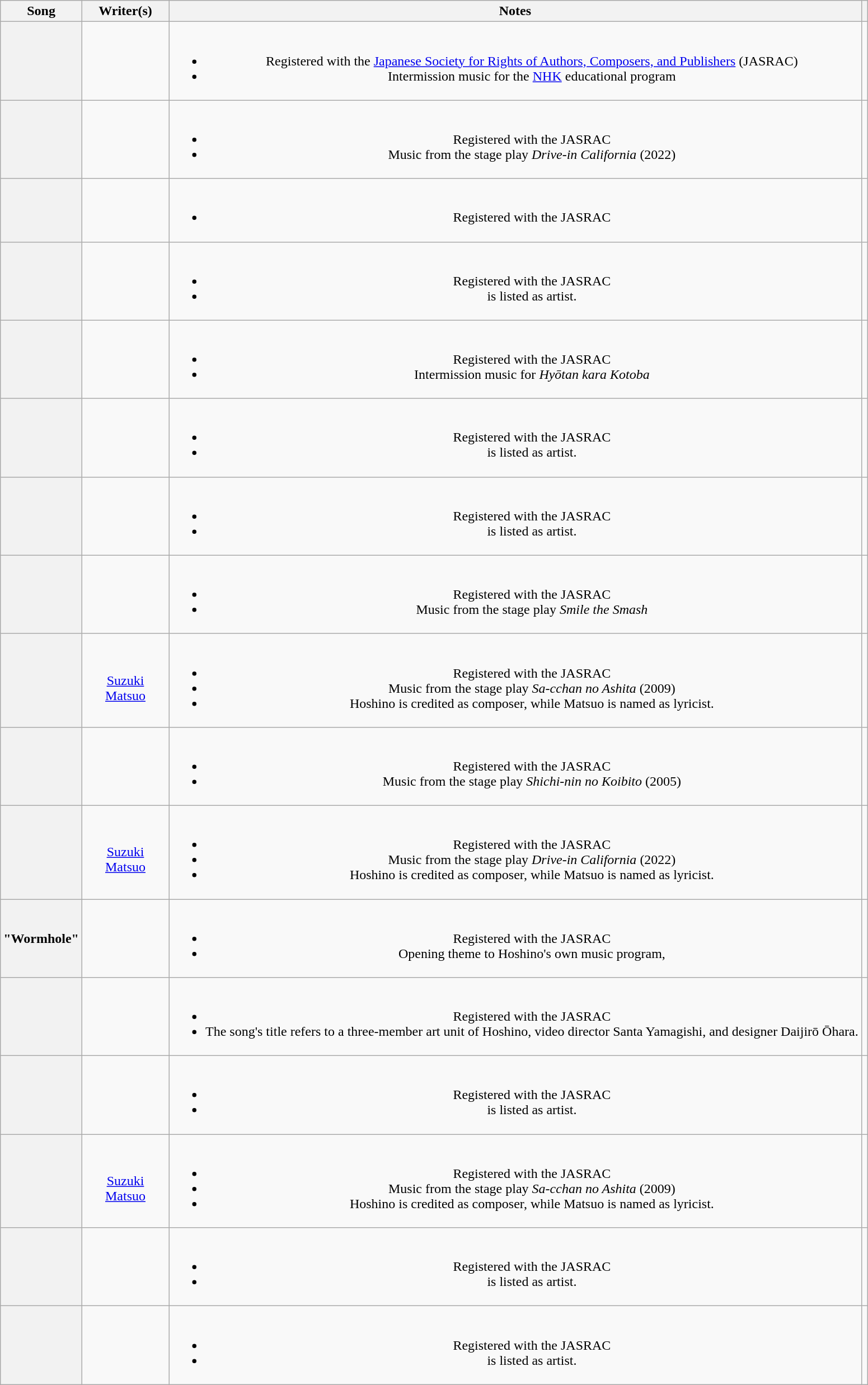<table class="wikitable sortable plainrowheaders" style="text-align:center;" id="unreleased">
<tr>
<th scope="col">Song</th>
<th scope="col" style="width:6em;">Writer(s)</th>
<th scope="col" class="unsortable">Notes</th>
<th scope="col" class="unsortable"></th>
</tr>
<tr>
<th scope="row"></th>
<td></td>
<td><br><ul><li>Registered with the <a href='#'>Japanese Society for Rights of Authors, Composers, and Publishers</a> (JASRAC)</li><li>Intermission music for the <a href='#'>NHK</a> educational program </li></ul></td>
<td></td>
</tr>
<tr>
<th scope="row"></th>
<td></td>
<td><br><ul><li>Registered with the JASRAC</li><li>Music from the stage play <em>Drive-in California</em> (2022)</li></ul></td>
<td></td>
</tr>
<tr>
<th scope="row"></th>
<td></td>
<td><br><ul><li>Registered with the JASRAC</li></ul></td>
<td></td>
</tr>
<tr>
<th scope="row"></th>
<td></td>
<td><br><ul><li>Registered with the JASRAC</li><li> is listed as artist.</li></ul></td>
<td></td>
</tr>
<tr>
<th scope="row"></th>
<td></td>
<td><br><ul><li>Registered with the JASRAC</li><li>Intermission music for <em>Hyōtan kara Kotoba</em></li></ul></td>
<td></td>
</tr>
<tr>
<th scope="row"></th>
<td></td>
<td><br><ul><li>Registered with the JASRAC</li><li> is listed as artist.</li></ul></td>
<td></td>
</tr>
<tr>
<th scope="row"></th>
<td></td>
<td><br><ul><li>Registered with the JASRAC</li><li> is listed as artist.</li></ul></td>
<td></td>
</tr>
<tr>
<th scope="row"></th>
<td></td>
<td><br><ul><li>Registered with the JASRAC</li><li>Music from the stage play <em>Smile the Smash</em></li></ul></td>
<td></td>
</tr>
<tr>
<th scope="row"></th>
<td><br><a href='#'>Suzuki Matsuo</a></td>
<td><br><ul><li>Registered with the JASRAC</li><li>Music from the stage play <em>Sa-cchan no Ashita</em> (2009)</li><li>Hoshino is credited as composer, while Matsuo is named as lyricist.</li></ul></td>
<td></td>
</tr>
<tr>
<th scope="row"></th>
<td></td>
<td><br><ul><li>Registered with the JASRAC</li><li>Music from the stage play <em>Shichi-nin no Koibito</em> (2005)</li></ul></td>
<td></td>
</tr>
<tr>
<th scope="row"></th>
<td><br><a href='#'>Suzuki Matsuo</a></td>
<td><br><ul><li>Registered with the JASRAC</li><li>Music from the stage play <em>Drive-in California</em> (2022)</li><li>Hoshino is credited as composer, while Matsuo is named as lyricist.</li></ul></td>
<td></td>
</tr>
<tr>
<th scope="row">"Wormhole"</th>
<td></td>
<td><br><ul><li>Registered with the JASRAC</li><li>Opening theme to Hoshino's own music program, </li></ul></td>
<td></td>
</tr>
<tr>
<th scope="row"></th>
<td></td>
<td><br><ul><li>Registered with the JASRAC</li><li>The song's title refers to a three-member art unit of Hoshino, video director Santa Yamagishi, and designer Daijirō Ōhara.</li></ul></td>
<td></td>
</tr>
<tr>
<th scope="row"></th>
<td></td>
<td><br><ul><li>Registered with the JASRAC</li><li> is listed as artist.</li></ul></td>
<td></td>
</tr>
<tr>
<th scope="row"></th>
<td><br><a href='#'>Suzuki Matsuo</a></td>
<td><br><ul><li>Registered with the JASRAC</li><li>Music from the stage play <em>Sa-cchan no Ashita</em> (2009)</li><li>Hoshino is credited as composer, while Matsuo is named as lyricist.</li></ul></td>
<td></td>
</tr>
<tr>
<th scope="row"></th>
<td></td>
<td><br><ul><li>Registered with the JASRAC</li><li> is listed as artist.</li></ul></td>
<td></td>
</tr>
<tr>
<th scope="row"></th>
<td></td>
<td><br><ul><li>Registered with the JASRAC</li><li> is listed as artist.</li></ul></td>
<td></td>
</tr>
</table>
